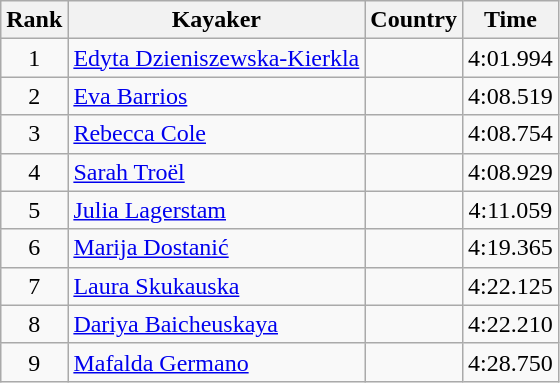<table class="wikitable" style="text-align:center">
<tr>
<th>Rank</th>
<th>Kayaker</th>
<th>Country</th>
<th>Time</th>
</tr>
<tr>
<td>1</td>
<td align="left"><a href='#'>Edyta Dzieniszewska-Kierkla</a></td>
<td align="left"></td>
<td>4:01.994</td>
</tr>
<tr>
<td>2</td>
<td align="left"><a href='#'>Eva Barrios</a></td>
<td align="left"></td>
<td>4:08.519</td>
</tr>
<tr>
<td>3</td>
<td align="left"><a href='#'>Rebecca Cole</a></td>
<td align="left"></td>
<td>4:08.754</td>
</tr>
<tr>
<td>4</td>
<td align="left"><a href='#'>Sarah Troël</a></td>
<td align="left"></td>
<td>4:08.929</td>
</tr>
<tr>
<td>5</td>
<td align="left"><a href='#'>Julia Lagerstam</a></td>
<td align="left"></td>
<td>4:11.059</td>
</tr>
<tr>
<td>6</td>
<td align="left"><a href='#'>Marija Dostanić</a></td>
<td align="left"></td>
<td>4:19.365</td>
</tr>
<tr>
<td>7</td>
<td align="left"><a href='#'>Laura Skukauska</a></td>
<td align="left"></td>
<td>4:22.125</td>
</tr>
<tr>
<td>8</td>
<td align="left"><a href='#'>Dariya Baicheuskaya</a></td>
<td align="left"></td>
<td>4:22.210</td>
</tr>
<tr>
<td>9</td>
<td align="left"><a href='#'>Mafalda Germano</a></td>
<td align="left"></td>
<td>4:28.750</td>
</tr>
</table>
